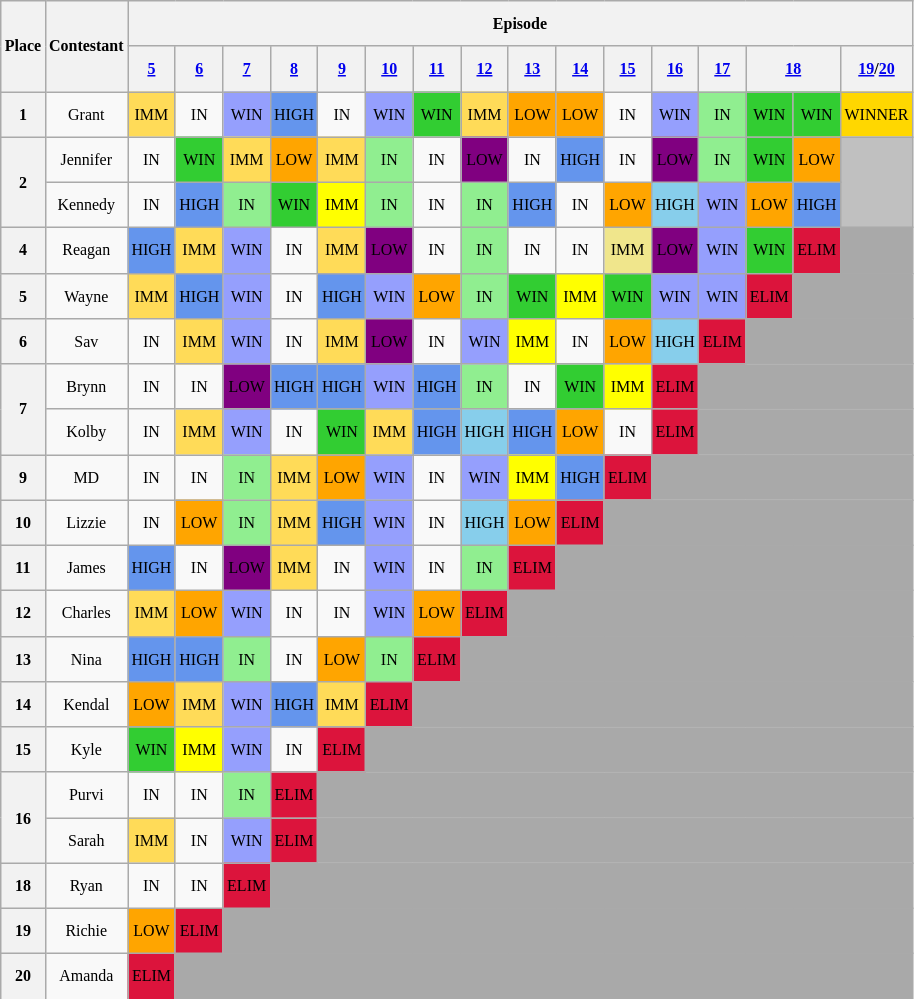<table class="wikitable" style="text-align: center; font-size: 8pt; line-height:25px;">
<tr>
<th rowspan="2">Place</th>
<th rowspan="2">Contestant</th>
<th colspan="16">Episode</th>
</tr>
<tr>
<th><a href='#'>5</a></th>
<th><a href='#'>6</a></th>
<th><a href='#'>7</a></th>
<th><a href='#'>8</a></th>
<th><a href='#'>9</a></th>
<th><a href='#'>10</a></th>
<th><a href='#'>11</a></th>
<th><a href='#'>12</a></th>
<th><a href='#'>13</a></th>
<th><a href='#'>14</a></th>
<th><a href='#'>15</a></th>
<th><a href='#'>16</a></th>
<th><a href='#'>17</a></th>
<th colspan="2"><a href='#'>18</a></th>
<th><a href='#'>19</a>/<a href='#'>20</a></th>
</tr>
<tr>
<th><strong>1</strong></th>
<td>Grant</td>
<td style="background:#FFDB58;">IMM</td>
<td>IN</td>
<td style="background:#959FFD;">WIN</td>
<td style="background:cornflowerblue;">HIGH</td>
<td>IN</td>
<td style="background:#959FFD;">WIN</td>
<td style="background:limegreen;">WIN</td>
<td style="background:#FFDB58;">IMM</td>
<td style="background:orange;">LOW</td>
<td style="background:orange;">LOW</td>
<td>IN</td>
<td style="background:#959FFD;">WIN</td>
<td style="background:lightgreen;">IN</td>
<td style="background:limegreen;">WIN</td>
<td style="background:limegreen;">WIN</td>
<td style="background:gold;">WINNER</td>
</tr>
<tr>
<th rowspan="2"><strong>2</strong></th>
<td>Jennifer</td>
<td>IN</td>
<td style="background:limegreen;">WIN</td>
<td style="background:#FFDB58;">IMM</td>
<td style="background:orange;">LOW</td>
<td style="background:#FFDB58;">IMM</td>
<td style="background:lightgreen;">IN</td>
<td>IN</td>
<td style="background:purple;">LOW</td>
<td>IN</td>
<td style="background:cornflowerblue;">HIGH</td>
<td>IN</td>
<td style="background:purple;">LOW</td>
<td style="background:lightgreen;">IN</td>
<td style="background:limegreen;">WIN</td>
<td style="background:orange;">LOW</td>
<td style="background:silver;" rowspan="2"></td>
</tr>
<tr>
<td>Kennedy</td>
<td>IN</td>
<td style="background:cornflowerblue;">HIGH</td>
<td style="background:lightgreen;">IN</td>
<td style="background:limegreen;">WIN</td>
<td style="background:yellow;">IMM</td>
<td style="background:lightgreen;">IN</td>
<td>IN</td>
<td style="background:lightgreen;">IN</td>
<td style="background:cornflowerblue;">HIGH</td>
<td>IN</td>
<td style="background:orange;">LOW</td>
<td style="background:skyblue;">HIGH</td>
<td style="background:#959FFD;">WIN</td>
<td style="background:orange;">LOW</td>
<td style="background:cornflowerblue;">HIGH</td>
</tr>
<tr>
<th>4</th>
<td>Reagan</td>
<td style="background:cornflowerblue;">HIGH</td>
<td style="background:#FFDB58;">IMM</td>
<td style="background:#959FFD;">WIN</td>
<td>IN</td>
<td style="background:#FFDB58;">IMM</td>
<td style="background:purple;">LOW</td>
<td>IN</td>
<td style="background:lightgreen;">IN</td>
<td>IN</td>
<td>IN</td>
<td style="background:khaki;">IMM</td>
<td style="background:purple;">LOW</td>
<td style="background:#959FFD;">WIN</td>
<td style="background:limegreen;">WIN</td>
<td style="background:crimson;">ELIM</td>
<td style="background:darkgrey;"></td>
</tr>
<tr>
<th>5</th>
<td>Wayne</td>
<td style="background:#FFDB58;">IMM</td>
<td style="background:cornflowerblue;">HIGH</td>
<td style="background:#959FFD;">WIN</td>
<td>IN</td>
<td style="background:cornflowerblue;">HIGH</td>
<td style="background:#959FFD;">WIN</td>
<td style="background:orange;">LOW</td>
<td style="background:lightgreen;">IN</td>
<td style="background:limegreen;">WIN</td>
<td style="background:yellow;">IMM</td>
<td style="background:limegreen;">WIN</td>
<td style="background:#959FFD;">WIN</td>
<td style="background:#959FFD;">WIN</td>
<td style="background:crimson;">ELIM</td>
<td style="background:darkgrey;" colspan="2"></td>
</tr>
<tr>
<th>6</th>
<td>Sav</td>
<td>IN</td>
<td style="background:#FFDB58;">IMM</td>
<td style="background:#959FFD;">WIN</td>
<td>IN</td>
<td style="background:#FFDB58;">IMM</td>
<td style="background:purple;">LOW</td>
<td>IN</td>
<td style="background:#959FFD;">WIN</td>
<td style="background:yellow;">IMM</td>
<td>IN</td>
<td style="background:orange;">LOW</td>
<td style="background:skyblue;">HIGH</td>
<td style="background:crimson;">ELIM</td>
<td style="background:darkgrey;" colspan="3"></td>
</tr>
<tr>
<th rowspan="2">7</th>
<td>Brynn</td>
<td>IN</td>
<td>IN</td>
<td style="background:purple;">LOW</td>
<td style="background:cornflowerblue;">HIGH</td>
<td style="background:cornflowerblue;">HIGH</td>
<td style="background:#959FFD;">WIN</td>
<td style="background:cornflowerblue;">HIGH</td>
<td style="background:lightgreen;">IN</td>
<td>IN</td>
<td style="background:limegreen;">WIN</td>
<td style="background:yellow;">IMM</td>
<td style="background:crimson;">ELIM</td>
<td style="background:darkgrey;" colspan="4"></td>
</tr>
<tr>
<td>Kolby</td>
<td>IN</td>
<td style="background:#FFDB58;">IMM</td>
<td style="background:#959FFD;">WIN</td>
<td>IN</td>
<td style="background:limegreen;">WIN</td>
<td style="background:#FFDB58;">IMM</td>
<td style="background:cornflowerblue;">HIGH</td>
<td style="background:skyblue;">HIGH</td>
<td style="background:cornflowerblue;">HIGH</td>
<td style="background:orange;">LOW</td>
<td>IN</td>
<td style="background:crimson;">ELIM</td>
<td style="background:darkgrey;" colspan="4"></td>
</tr>
<tr>
<th>9</th>
<td>MD</td>
<td>IN</td>
<td>IN</td>
<td style="background:lightgreen;">IN</td>
<td style="background:#FFDB58;">IMM</td>
<td style="background:orange;">LOW</td>
<td style="background:#959FFD;">WIN</td>
<td>IN</td>
<td style="background:#959FFD;">WIN</td>
<td style="background:yellow;">IMM</td>
<td style="background:cornflowerblue;">HIGH</td>
<td style="background:crimson;">ELIM</td>
<td style="background:darkgrey;" colspan="5"></td>
</tr>
<tr>
<th>10</th>
<td>Lizzie</td>
<td>IN</td>
<td style="background:orange;">LOW</td>
<td style="background:lightgreen;">IN</td>
<td style="background:#FFDB58;">IMM</td>
<td style="background:cornflowerblue;">HIGH</td>
<td style="background:#959FFD;">WIN</td>
<td>IN</td>
<td style="background:skyblue;">HIGH</td>
<td style="background:orange;">LOW</td>
<td style="background:crimson;">ELIM</td>
<td style="background:darkgrey;" colspan="6"></td>
</tr>
<tr>
<th>11</th>
<td>James</td>
<td style="background:cornflowerblue;">HIGH</td>
<td>IN</td>
<td style="background:purple;">LOW</td>
<td style="background:#FFDB58;">IMM</td>
<td>IN</td>
<td style="background:#959FFD;">WIN</td>
<td>IN</td>
<td style="background:lightgreen;">IN</td>
<td style="background:crimson;">ELIM</td>
<td style="background:darkgrey;" colspan="7"></td>
</tr>
<tr>
<th>12</th>
<td>Charles</td>
<td style="background:#FFDB58;">IMM</td>
<td style="background:orange;">LOW</td>
<td style="background:#959FFD;">WIN</td>
<td>IN</td>
<td>IN</td>
<td style="background:#959FFD;">WIN</td>
<td style="background:orange;">LOW</td>
<td style="background:crimson;">ELIM</td>
<td style="background:darkgrey;" colspan="8"></td>
</tr>
<tr>
<th>13</th>
<td>Nina</td>
<td style="background:cornflowerblue;">HIGH</td>
<td style="background:cornflowerblue;">HIGH</td>
<td style="background:lightgreen;">IN</td>
<td>IN</td>
<td style="background:orange;">LOW</td>
<td style="background:lightgreen;">IN</td>
<td style="background:crimson;">ELIM</td>
<td style="background:darkgrey;" colspan="9"></td>
</tr>
<tr>
<th>14</th>
<td>Kendal</td>
<td style="background:orange;">LOW</td>
<td style="background:#FFDB58;">IMM</td>
<td style="background:#959FFD;">WIN</td>
<td style="background:cornflowerblue;">HIGH</td>
<td style="background:#FFDB58;">IMM</td>
<td style="background:crimson;">ELIM</td>
<td style="background:darkgrey;" colspan="10"></td>
</tr>
<tr>
<th>15</th>
<td>Kyle</td>
<td style="background:limegreen;">WIN</td>
<td style="background:yellow;">IMM</td>
<td style="background:#959FFD;">WIN</td>
<td>IN</td>
<td style="background:crimson;">ELIM</td>
<td style="background:darkgrey;" colspan="11"></td>
</tr>
<tr>
<th rowspan="2">16</th>
<td>Purvi</td>
<td>IN</td>
<td>IN</td>
<td style="background:lightgreen;">IN</td>
<td style="background:crimson;">ELIM</td>
<td style="background:darkgrey;" colspan="12"></td>
</tr>
<tr>
<td>Sarah</td>
<td style="background:#FFDB58;">IMM</td>
<td>IN</td>
<td style="background:#959FFD;">WIN</td>
<td style="background:crimson;">ELIM</td>
<td style="background:darkgrey;" colspan="12"></td>
</tr>
<tr>
<th>18</th>
<td>Ryan</td>
<td>IN</td>
<td>IN</td>
<td style="background:crimson;">ELIM</td>
<td style="background:darkgrey;" colspan="13"></td>
</tr>
<tr>
<th>19</th>
<td>Richie</td>
<td style="background:orange;">LOW</td>
<td style="background:crimson;">ELIM</td>
<td style="background:darkgrey;" colspan="14"></td>
</tr>
<tr>
<th>20</th>
<td>Amanda</td>
<td style="background:crimson;">ELIM</td>
<td style="background:darkgrey;" colspan="15"></td>
</tr>
</table>
